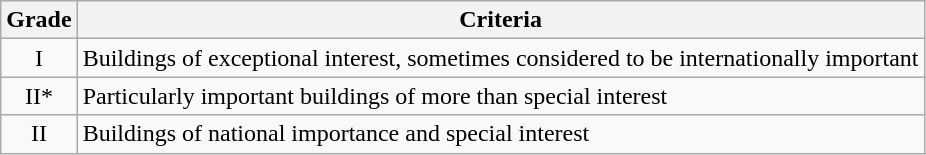<table class="wikitable">
<tr>
<th>Grade</th>
<th>Criteria</th>
</tr>
<tr>
<td align="center" >I</td>
<td>Buildings of exceptional interest, sometimes considered to be internationally important</td>
</tr>
<tr>
<td align="center" >II*</td>
<td>Particularly important buildings of more than special interest</td>
</tr>
<tr>
<td align="center" >II</td>
<td>Buildings of national importance and special interest</td>
</tr>
</table>
